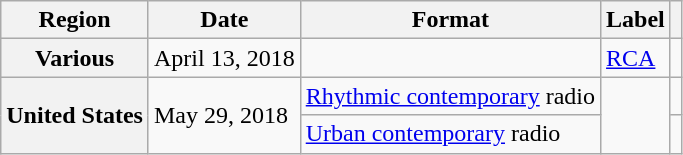<table class="wikitable plainrowheaders">
<tr>
<th scope="col">Region</th>
<th scope="col">Date</th>
<th scope="col">Format</th>
<th scope="col">Label</th>
<th scope="col"></th>
</tr>
<tr>
<th scope="row">Various</th>
<td>April 13, 2018</td>
<td></td>
<td><a href='#'>RCA</a></td>
<td></td>
</tr>
<tr>
<th scope="row" rowspan="2">United States</th>
<td rowspan="2">May 29, 2018</td>
<td><a href='#'>Rhythmic contemporary</a> radio</td>
<td rowspan="2"></td>
<td></td>
</tr>
<tr>
<td><a href='#'>Urban contemporary</a> radio</td>
<td></td>
</tr>
</table>
